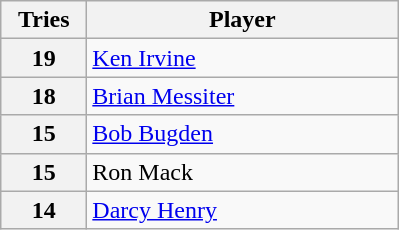<table class="wikitable" style="text-align:left;">
<tr>
<th width=50>Tries</th>
<th width=200>Player</th>
</tr>
<tr>
<th>19</th>
<td> <a href='#'>Ken Irvine</a></td>
</tr>
<tr>
<th>18</th>
<td> <a href='#'>Brian Messiter</a></td>
</tr>
<tr>
<th>15</th>
<td> <a href='#'>Bob Bugden</a></td>
</tr>
<tr>
<th>15</th>
<td> Ron Mack</td>
</tr>
<tr>
<th>14</th>
<td> <a href='#'>Darcy Henry</a></td>
</tr>
</table>
